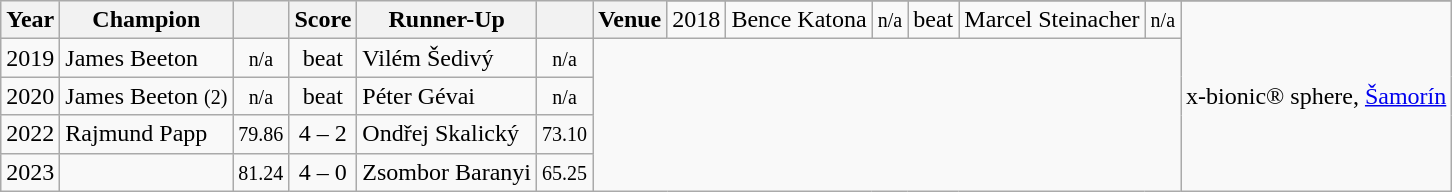<table class="wikitable sortable">
<tr>
<th rowspan=2>Year</th>
<th rowspan=2>Champion</th>
<th rowspan=2></th>
<th rowspan=2>Score</th>
<th rowspan=2>Runner-Up</th>
<th rowspan=2></th>
<th rowspan=2>Venue</th>
</tr>
<tr>
<td>2018</td>
<td> Bence Katona</td>
<td align=center><small><span>n/a</span></small></td>
<td align=center>beat</td>
<td> Marcel Steinacher</td>
<td align=center><small><span>n/a</span></small></td>
<td rowspan=5>x-bionic® sphere, <a href='#'>Šamorín</a></td>
</tr>
<tr>
<td>2019</td>
<td> James Beeton</td>
<td align=center><small><span>n/a</span></small></td>
<td align=center>beat</td>
<td> Vilém Šedivý</td>
<td align=center><small><span>n/a</span></small></td>
</tr>
<tr>
<td>2020</td>
<td> James Beeton <small>(2)</small></td>
<td align=center><small><span>n/a</span></small></td>
<td align=center>beat</td>
<td> Péter Gévai</td>
<td align=center><small><span>n/a</span></small></td>
</tr>
<tr>
<td>2022</td>
<td> Rajmund Papp</td>
<td align=center><small><span>79.86</span></small></td>
<td align=center>4 – 2</td>
<td> Ondřej Skalický</td>
<td align=center><small><span>73.10</span></small></td>
</tr>
<tr>
<td>2023</td>
<td></td>
<td align=center><small><span>81.24</span></small></td>
<td align=center>4 – 0</td>
<td> Zsombor Baranyi</td>
<td align=center><small><span>65.25</span></small></td>
</tr>
</table>
